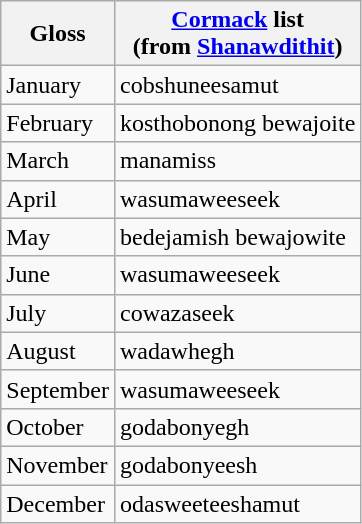<table class="wikitable sortable">
<tr>
<th>Gloss</th>
<th><a href='#'>Cormack</a> list <br>(from <a href='#'>Shanawdithit</a>)</th>
</tr>
<tr>
<td>January</td>
<td>cobshuneesamut</td>
</tr>
<tr>
<td>February</td>
<td>kosthobonong bewajoite</td>
</tr>
<tr>
<td>March</td>
<td>manamiss</td>
</tr>
<tr>
<td>April</td>
<td>wasumaweeseek</td>
</tr>
<tr>
<td>May</td>
<td>bedejamish bewajowite</td>
</tr>
<tr>
<td>June</td>
<td>wasumaweeseek</td>
</tr>
<tr>
<td>July</td>
<td>cowazaseek</td>
</tr>
<tr>
<td>August</td>
<td>wadawhegh</td>
</tr>
<tr>
<td>September</td>
<td>wasumaweeseek</td>
</tr>
<tr>
<td>October</td>
<td>godabonyegh</td>
</tr>
<tr>
<td>November</td>
<td>godabonyeesh</td>
</tr>
<tr>
<td>December</td>
<td>odasweeteeshamut</td>
</tr>
</table>
